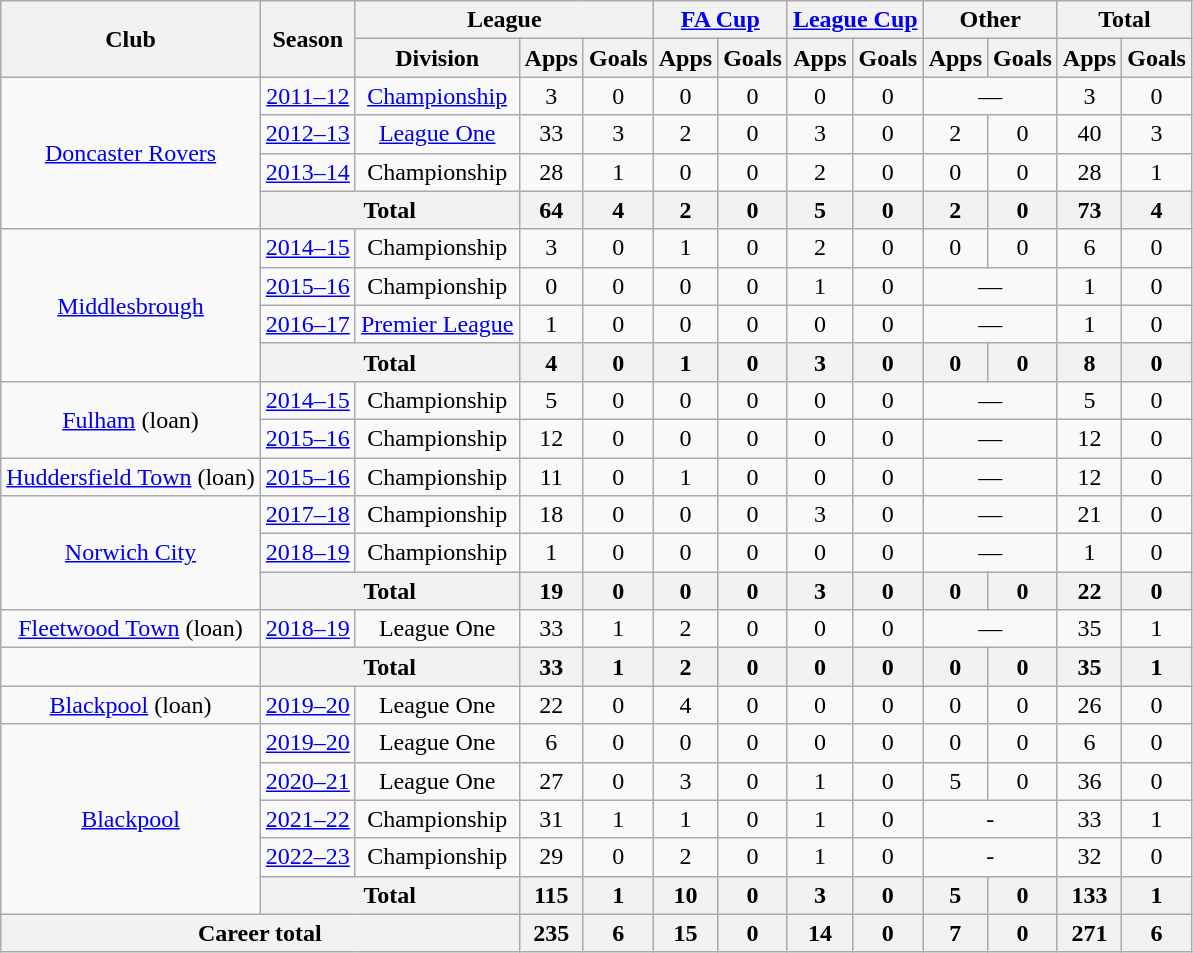<table class="wikitable" style="text-align:center">
<tr>
<th rowspan="2">Club</th>
<th rowspan="2">Season</th>
<th colspan="3">League</th>
<th colspan="2"><a href='#'>FA Cup</a></th>
<th colspan="2"><a href='#'>League Cup</a></th>
<th colspan="2">Other</th>
<th colspan="2">Total</th>
</tr>
<tr>
<th>Division</th>
<th>Apps</th>
<th>Goals</th>
<th>Apps</th>
<th>Goals</th>
<th>Apps</th>
<th>Goals</th>
<th>Apps</th>
<th>Goals</th>
<th>Apps</th>
<th>Goals</th>
</tr>
<tr>
<td rowspan="4"><a href='#'>Doncaster Rovers</a></td>
<td><a href='#'>2011–12</a></td>
<td><a href='#'>Championship</a></td>
<td>3</td>
<td>0</td>
<td>0</td>
<td>0</td>
<td>0</td>
<td>0</td>
<td colspan="2">—</td>
<td>3</td>
<td>0</td>
</tr>
<tr>
<td><a href='#'>2012–13</a></td>
<td><a href='#'>League One</a></td>
<td>33</td>
<td>3</td>
<td>2</td>
<td>0</td>
<td>3</td>
<td>0</td>
<td>2</td>
<td>0</td>
<td>40</td>
<td>3</td>
</tr>
<tr>
<td><a href='#'>2013–14</a></td>
<td>Championship</td>
<td>28</td>
<td>1</td>
<td>0</td>
<td>0</td>
<td>2</td>
<td>0</td>
<td>0</td>
<td>0</td>
<td>28</td>
<td>1</td>
</tr>
<tr>
<th colspan="2">Total</th>
<th>64</th>
<th>4</th>
<th>2</th>
<th>0</th>
<th>5</th>
<th>0</th>
<th>2</th>
<th>0</th>
<th>73</th>
<th>4</th>
</tr>
<tr>
<td rowspan="4"><a href='#'>Middlesbrough</a></td>
<td><a href='#'>2014–15</a></td>
<td>Championship</td>
<td>3</td>
<td>0</td>
<td>1</td>
<td>0</td>
<td>2</td>
<td>0</td>
<td>0</td>
<td>0</td>
<td>6</td>
<td>0</td>
</tr>
<tr>
<td><a href='#'>2015–16</a></td>
<td>Championship</td>
<td>0</td>
<td>0</td>
<td>0</td>
<td>0</td>
<td>1</td>
<td>0</td>
<td colspan="2">—</td>
<td>1</td>
<td>0</td>
</tr>
<tr>
<td><a href='#'>2016–17</a></td>
<td><a href='#'>Premier League</a></td>
<td>1</td>
<td>0</td>
<td>0</td>
<td>0</td>
<td>0</td>
<td>0</td>
<td colspan="2">—</td>
<td>1</td>
<td>0</td>
</tr>
<tr>
<th colspan="2">Total</th>
<th>4</th>
<th>0</th>
<th>1</th>
<th>0</th>
<th>3</th>
<th>0</th>
<th>0</th>
<th>0</th>
<th>8</th>
<th>0</th>
</tr>
<tr>
<td rowspan="2"><a href='#'>Fulham</a> (loan)</td>
<td><a href='#'>2014–15</a></td>
<td>Championship</td>
<td>5</td>
<td>0</td>
<td>0</td>
<td>0</td>
<td>0</td>
<td>0</td>
<td colspan="2">—</td>
<td>5</td>
<td>0</td>
</tr>
<tr>
<td><a href='#'>2015–16</a></td>
<td>Championship</td>
<td>12</td>
<td>0</td>
<td>0</td>
<td>0</td>
<td>0</td>
<td>0</td>
<td colspan="2">—</td>
<td>12</td>
<td>0</td>
</tr>
<tr>
<td><a href='#'>Huddersfield Town</a> (loan)</td>
<td><a href='#'>2015–16</a></td>
<td>Championship</td>
<td>11</td>
<td>0</td>
<td>1</td>
<td>0</td>
<td>0</td>
<td>0</td>
<td colspan="2">—</td>
<td>12</td>
<td>0</td>
</tr>
<tr>
<td rowspan="3"><a href='#'>Norwich City</a></td>
<td><a href='#'>2017–18</a></td>
<td>Championship</td>
<td>18</td>
<td>0</td>
<td>0</td>
<td>0</td>
<td>3</td>
<td>0</td>
<td colspan="2">—</td>
<td>21</td>
<td>0</td>
</tr>
<tr>
<td><a href='#'>2018–19</a></td>
<td>Championship</td>
<td>1</td>
<td>0</td>
<td>0</td>
<td>0</td>
<td>0</td>
<td>0</td>
<td colspan="2">—</td>
<td>1</td>
<td>0</td>
</tr>
<tr>
<th colspan="2">Total</th>
<th>19</th>
<th>0</th>
<th>0</th>
<th>0</th>
<th>3</th>
<th>0</th>
<th>0</th>
<th>0</th>
<th>22</th>
<th>0</th>
</tr>
<tr>
<td><a href='#'>Fleetwood Town</a> (loan)</td>
<td><a href='#'>2018–19</a></td>
<td>League One</td>
<td>33</td>
<td>1</td>
<td>2</td>
<td>0</td>
<td>0</td>
<td>0</td>
<td colspan="2">—</td>
<td>35</td>
<td>1</td>
</tr>
<tr>
<td></td>
<th colspan="2">Total</th>
<th>33</th>
<th>1</th>
<th>2</th>
<th>0</th>
<th>0</th>
<th>0</th>
<th>0</th>
<th>0</th>
<th>35</th>
<th>1</th>
</tr>
<tr>
<td><a href='#'>Blackpool</a> (loan)</td>
<td><a href='#'>2019–20</a></td>
<td>League One</td>
<td>22</td>
<td>0</td>
<td>4</td>
<td>0</td>
<td>0</td>
<td>0</td>
<td>0</td>
<td>0</td>
<td>26</td>
<td>0</td>
</tr>
<tr>
<td rowspan="5"><a href='#'>Blackpool</a></td>
<td><a href='#'>2019–20</a></td>
<td>League One</td>
<td>6</td>
<td>0</td>
<td>0</td>
<td>0</td>
<td>0</td>
<td>0</td>
<td>0</td>
<td>0</td>
<td>6</td>
<td>0</td>
</tr>
<tr>
<td><a href='#'>2020–21</a></td>
<td>League One</td>
<td>27</td>
<td>0</td>
<td>3</td>
<td>0</td>
<td>1</td>
<td>0</td>
<td>5</td>
<td>0</td>
<td>36</td>
<td>0</td>
</tr>
<tr>
<td><a href='#'>2021–22</a></td>
<td>Championship</td>
<td>31</td>
<td>1</td>
<td>1</td>
<td>0</td>
<td>1</td>
<td>0</td>
<td colspan="2">-</td>
<td>33</td>
<td>1</td>
</tr>
<tr>
<td><a href='#'>2022–23</a></td>
<td>Championship</td>
<td>29</td>
<td>0</td>
<td>2</td>
<td>0</td>
<td>1</td>
<td>0</td>
<td colspan="2">-</td>
<td>32</td>
<td>0</td>
</tr>
<tr>
<th colspan="2">Total</th>
<th>115</th>
<th>1</th>
<th>10</th>
<th>0</th>
<th>3</th>
<th>0</th>
<th>5</th>
<th>0</th>
<th>133</th>
<th>1</th>
</tr>
<tr>
<th colspan="3">Career total</th>
<th>235</th>
<th>6</th>
<th>15</th>
<th>0</th>
<th>14</th>
<th>0</th>
<th>7</th>
<th>0</th>
<th>271</th>
<th>6</th>
</tr>
</table>
